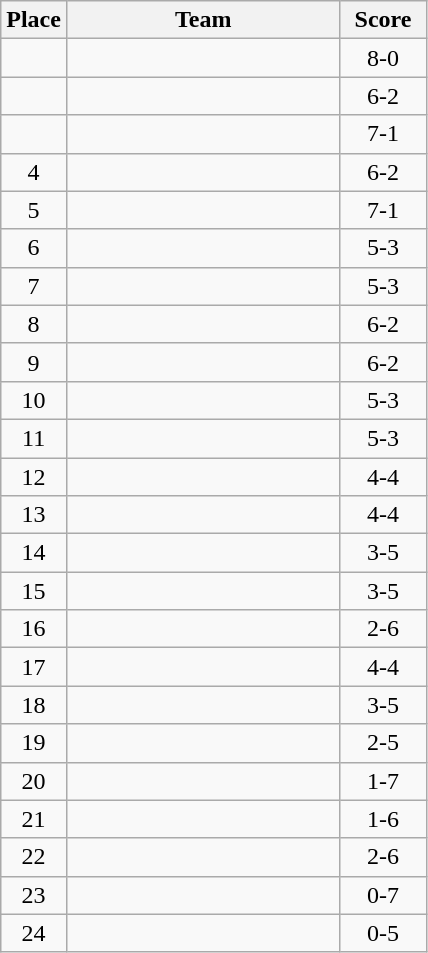<table class="wikitable" style="text-align:center;">
<tr>
<th width=30>Place</th>
<th width=175>Team</th>
<th width=50>Score</th>
</tr>
<tr>
<td></td>
<td align="left"></td>
<td>8-0</td>
</tr>
<tr>
<td></td>
<td align="left"></td>
<td>6-2</td>
</tr>
<tr>
<td></td>
<td align="left"></td>
<td>7-1</td>
</tr>
<tr>
<td>4</td>
<td align="left"></td>
<td>6-2</td>
</tr>
<tr>
<td>5</td>
<td align="left"></td>
<td>7-1</td>
</tr>
<tr>
<td>6</td>
<td align="left"></td>
<td>5-3</td>
</tr>
<tr>
<td>7</td>
<td align="left"></td>
<td>5-3</td>
</tr>
<tr>
<td>8</td>
<td align="left"></td>
<td>6-2</td>
</tr>
<tr>
<td>9</td>
<td align="left"></td>
<td>6-2</td>
</tr>
<tr>
<td>10</td>
<td align="left"></td>
<td>5-3</td>
</tr>
<tr>
<td>11</td>
<td align="left"></td>
<td>5-3</td>
</tr>
<tr>
<td>12</td>
<td align="left"></td>
<td>4-4</td>
</tr>
<tr>
<td>13</td>
<td align="left"></td>
<td>4-4</td>
</tr>
<tr>
<td>14</td>
<td align="left"></td>
<td>3-5</td>
</tr>
<tr>
<td>15</td>
<td align="left"></td>
<td>3-5</td>
</tr>
<tr>
<td>16</td>
<td align="left"></td>
<td>2-6</td>
</tr>
<tr>
<td>17</td>
<td align="left"></td>
<td>4-4</td>
</tr>
<tr>
<td>18</td>
<td align="left"></td>
<td>3-5</td>
</tr>
<tr>
<td>19</td>
<td align="left"></td>
<td>2-5</td>
</tr>
<tr>
<td>20</td>
<td align="left"></td>
<td>1-7</td>
</tr>
<tr>
<td>21</td>
<td align="left"></td>
<td>1-6</td>
</tr>
<tr>
<td>22</td>
<td align="left"></td>
<td>2-6</td>
</tr>
<tr>
<td>23</td>
<td align="left"></td>
<td>0-7</td>
</tr>
<tr>
<td>24</td>
<td align="left"></td>
<td>0-5</td>
</tr>
</table>
